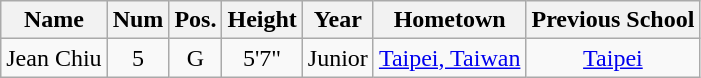<table class="wikitable sortable sortable" style="text-align: center">
<tr align=center>
<th style=>Name</th>
<th style=>Num</th>
<th style=>Pos.</th>
<th style=>Height</th>
<th style=>Year</th>
<th style=>Hometown</th>
<th style=>Previous School</th>
</tr>
<tr>
<td>Jean Chiu</td>
<td>5</td>
<td>G</td>
<td>5'7"</td>
<td>Junior</td>
<td><a href='#'>Taipei, Taiwan</a></td>
<td><a href='#'>Taipei</a></td>
</tr>
</table>
